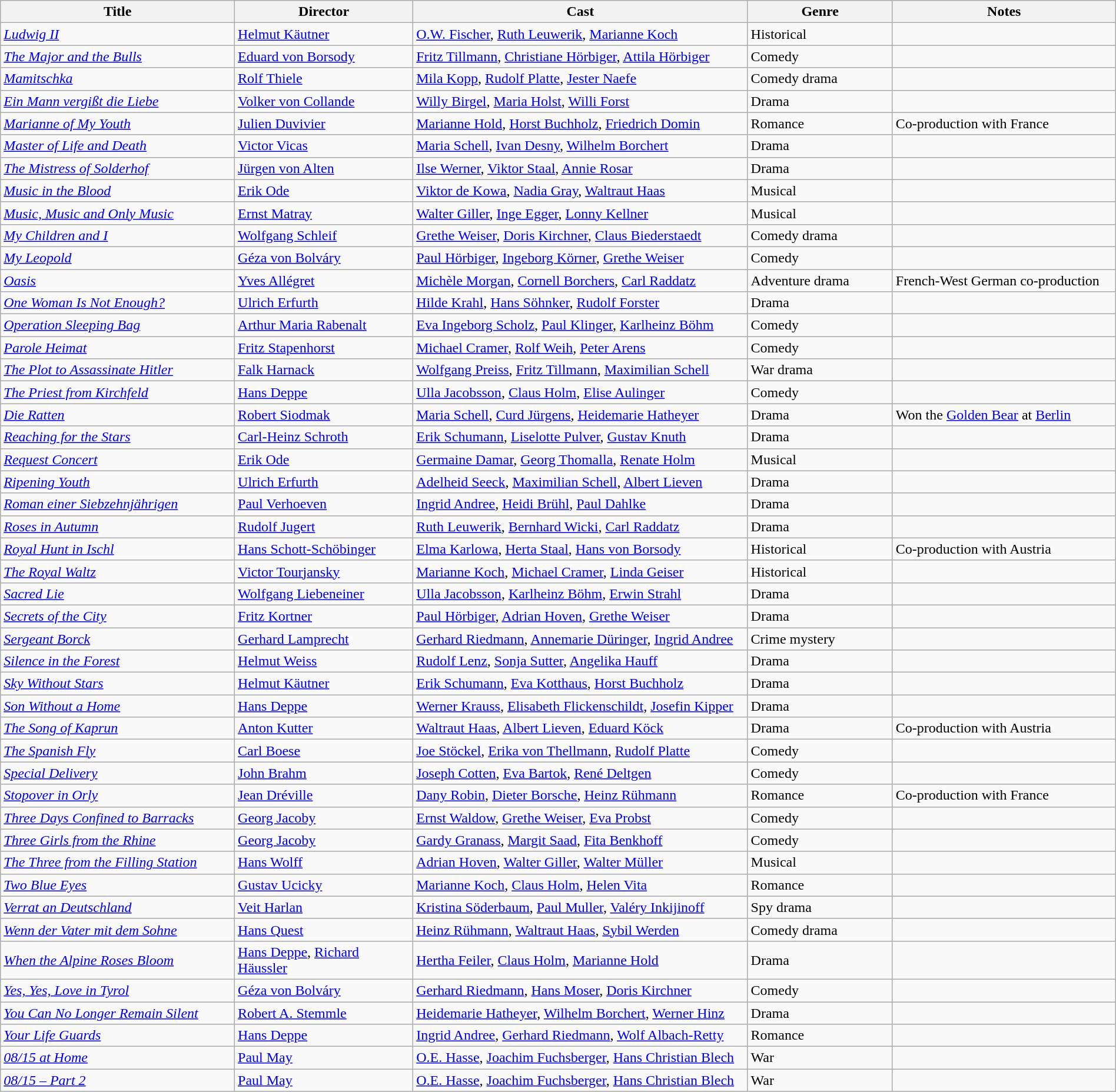<table class="wikitable" style="width:100%;">
<tr>
<th style="width:21%;">Title</th>
<th style="width:16%;">Director</th>
<th style="width:30%;">Cast</th>
<th style="width:13%;">Genre</th>
<th style="width:20%;">Notes</th>
</tr>
<tr>
<td><em><a href='#'>Ludwig II</a></em></td>
<td><a href='#'>Helmut Käutner</a></td>
<td><a href='#'>O.W. Fischer</a>, <a href='#'>Ruth Leuwerik</a>, <a href='#'>Marianne Koch</a></td>
<td>Historical</td>
<td></td>
</tr>
<tr>
<td><em><a href='#'>The Major and the Bulls</a></em></td>
<td><a href='#'>Eduard von Borsody</a></td>
<td><a href='#'>Fritz Tillmann</a>, <a href='#'>Christiane Hörbiger</a>, <a href='#'>Attila Hörbiger</a></td>
<td>Comedy</td>
<td></td>
</tr>
<tr>
<td><em><a href='#'>Mamitschka</a></em></td>
<td><a href='#'>Rolf Thiele</a></td>
<td><a href='#'>Mila Kopp</a>, <a href='#'>Rudolf Platte</a>, <a href='#'>Jester Naefe</a></td>
<td>Comedy drama</td>
<td></td>
</tr>
<tr>
<td><em><a href='#'>Ein Mann vergißt die Liebe</a></em></td>
<td><a href='#'>Volker von Collande</a></td>
<td><a href='#'>Willy Birgel</a>, <a href='#'>Maria Holst</a>, <a href='#'>Willi Forst</a></td>
<td>Drama</td>
<td></td>
</tr>
<tr>
<td><em><a href='#'>Marianne of My Youth</a></em></td>
<td><a href='#'>Julien Duvivier</a></td>
<td><a href='#'>Marianne Hold</a>, <a href='#'>Horst Buchholz</a>, <a href='#'>Friedrich Domin</a></td>
<td>Romance</td>
<td> Co-production with France</td>
</tr>
<tr>
<td><em><a href='#'>Master of Life and Death</a></em></td>
<td><a href='#'>Victor Vicas</a></td>
<td><a href='#'>Maria Schell</a>, <a href='#'>Ivan Desny</a>, <a href='#'>Wilhelm Borchert</a></td>
<td>Drama</td>
<td></td>
</tr>
<tr>
<td><em><a href='#'>The Mistress of Solderhof</a></em></td>
<td><a href='#'>Jürgen von Alten</a></td>
<td><a href='#'>Ilse Werner</a>, <a href='#'>Viktor Staal</a>, <a href='#'>Annie Rosar</a></td>
<td>Drama</td>
<td></td>
</tr>
<tr>
<td><em><a href='#'>Music in the Blood</a></em></td>
<td><a href='#'>Erik Ode</a></td>
<td><a href='#'>Viktor de Kowa</a>, <a href='#'>Nadia Gray</a>, <a href='#'>Waltraut Haas</a></td>
<td>Musical</td>
<td></td>
</tr>
<tr>
<td><em><a href='#'>Music, Music and Only Music</a></em></td>
<td><a href='#'>Ernst Matray</a></td>
<td><a href='#'>Walter Giller</a>, <a href='#'>Inge Egger</a>, <a href='#'>Lonny Kellner</a></td>
<td>Musical</td>
<td></td>
</tr>
<tr>
<td><em><a href='#'>My Children and I</a></em></td>
<td><a href='#'>Wolfgang Schleif</a></td>
<td><a href='#'>Grethe Weiser</a>, <a href='#'>Doris Kirchner</a>, <a href='#'>Claus Biederstaedt</a></td>
<td>Comedy drama</td>
<td></td>
</tr>
<tr>
<td><em><a href='#'>My Leopold</a></em></td>
<td><a href='#'>Géza von Bolváry</a></td>
<td><a href='#'>Paul Hörbiger</a>, <a href='#'>Ingeborg Körner</a>, <a href='#'>Grethe Weiser</a></td>
<td>Comedy</td>
<td></td>
</tr>
<tr>
<td><em><a href='#'>Oasis</a></em></td>
<td><a href='#'>Yves Allégret</a></td>
<td><a href='#'>Michèle Morgan</a>, <a href='#'>Cornell Borchers</a>, <a href='#'>Carl Raddatz</a></td>
<td>Adventure drama</td>
<td>French-West German co-production</td>
</tr>
<tr>
<td><em><a href='#'>One Woman Is Not Enough?</a></em></td>
<td><a href='#'>Ulrich Erfurth</a></td>
<td><a href='#'>Hilde Krahl</a>, <a href='#'>Hans Söhnker</a>, <a href='#'>Rudolf Forster</a></td>
<td>Drama</td>
<td></td>
</tr>
<tr>
<td><em><a href='#'>Operation Sleeping Bag</a></em></td>
<td><a href='#'>Arthur Maria Rabenalt</a></td>
<td><a href='#'>Eva Ingeborg Scholz</a>, <a href='#'>Paul Klinger</a>, <a href='#'>Karlheinz Böhm</a></td>
<td>Comedy</td>
<td></td>
</tr>
<tr>
<td><em><a href='#'>Parole Heimat</a></em></td>
<td><a href='#'>Fritz Stapenhorst</a></td>
<td><a href='#'>Michael Cramer</a>, <a href='#'>Rolf Weih</a>, <a href='#'>Peter Arens</a></td>
<td>Comedy</td>
<td></td>
</tr>
<tr>
<td><em><a href='#'>The Plot to Assassinate Hitler</a></em></td>
<td><a href='#'>Falk Harnack</a></td>
<td><a href='#'>Wolfgang Preiss</a>, <a href='#'>Fritz Tillmann</a>, <a href='#'>Maximilian Schell</a></td>
<td>War drama</td>
<td></td>
</tr>
<tr>
<td><em><a href='#'>The Priest from Kirchfeld</a></em></td>
<td><a href='#'>Hans Deppe</a></td>
<td><a href='#'>Ulla Jacobsson</a>, <a href='#'>Claus Holm</a>, <a href='#'>Elise Aulinger</a></td>
<td>Comedy</td>
<td></td>
</tr>
<tr>
<td><em><a href='#'>Die Ratten</a></em></td>
<td><a href='#'>Robert Siodmak</a></td>
<td><a href='#'>Maria Schell</a>, <a href='#'>Curd Jürgens</a>, <a href='#'>Heidemarie Hatheyer</a></td>
<td>Drama</td>
<td>Won the <a href='#'>Golden Bear</a> at <a href='#'>Berlin</a></td>
</tr>
<tr>
<td><em><a href='#'>Reaching for the Stars</a></em></td>
<td><a href='#'>Carl-Heinz Schroth</a></td>
<td><a href='#'>Erik Schumann</a>, <a href='#'>Liselotte Pulver</a>, <a href='#'>Gustav Knuth</a></td>
<td>Drama</td>
<td></td>
</tr>
<tr>
<td><em><a href='#'>Request Concert</a></em></td>
<td><a href='#'>Erik Ode</a></td>
<td><a href='#'>Germaine Damar</a>, <a href='#'>Georg Thomalla</a>, <a href='#'>Renate Holm</a></td>
<td>Musical</td>
<td></td>
</tr>
<tr>
<td><em><a href='#'>Ripening Youth</a></em></td>
<td><a href='#'>Ulrich Erfurth</a></td>
<td><a href='#'>Adelheid Seeck</a>, <a href='#'>Maximilian Schell</a>, <a href='#'>Albert Lieven</a></td>
<td>Drama</td>
<td></td>
</tr>
<tr>
<td><em><a href='#'>Roman einer Siebzehnjährigen</a></em></td>
<td><a href='#'>Paul Verhoeven</a></td>
<td><a href='#'>Ingrid Andree</a>, <a href='#'>Heidi Brühl</a>, <a href='#'>Paul Dahlke</a></td>
<td>Drama</td>
<td></td>
</tr>
<tr>
<td><em><a href='#'>Roses in Autumn</a></em></td>
<td><a href='#'>Rudolf Jugert</a></td>
<td><a href='#'>Ruth Leuwerik</a>, <a href='#'>Bernhard Wicki</a>, <a href='#'>Carl Raddatz</a></td>
<td>Drama</td>
<td></td>
</tr>
<tr>
<td><em><a href='#'>Royal Hunt in Ischl</a></em></td>
<td><a href='#'>Hans Schott-Schöbinger</a></td>
<td><a href='#'>Elma Karlowa</a>, <a href='#'>Herta Staal</a>, <a href='#'>Hans von Borsody</a></td>
<td>Historical</td>
<td>Co-production with Austria</td>
</tr>
<tr>
<td><em><a href='#'>The Royal Waltz</a></em></td>
<td><a href='#'>Victor Tourjansky</a></td>
<td><a href='#'>Marianne Koch</a>, <a href='#'>Michael Cramer</a>, <a href='#'>Linda Geiser</a></td>
<td>Historical</td>
<td></td>
</tr>
<tr>
<td><em><a href='#'>Sacred Lie</a></em></td>
<td><a href='#'>Wolfgang Liebeneiner</a></td>
<td><a href='#'>Ulla Jacobsson</a>, <a href='#'>Karlheinz Böhm</a>, <a href='#'>Erwin Strahl</a></td>
<td>Drama</td>
<td></td>
</tr>
<tr>
<td><em><a href='#'>Secrets of the City</a></em></td>
<td><a href='#'>Fritz Kortner</a></td>
<td><a href='#'>Paul Hörbiger</a>, <a href='#'>Adrian Hoven</a>, <a href='#'>Grethe Weiser</a></td>
<td>Drama</td>
<td></td>
</tr>
<tr>
<td><em><a href='#'>Sergeant Borck</a></em></td>
<td><a href='#'>Gerhard Lamprecht</a></td>
<td><a href='#'>Gerhard Riedmann</a>, <a href='#'>Annemarie Düringer</a>, <a href='#'>Ingrid Andree</a></td>
<td>Crime mystery</td>
<td></td>
</tr>
<tr>
<td><em><a href='#'>Silence in the Forest</a></em></td>
<td><a href='#'>Helmut Weiss</a></td>
<td><a href='#'>Rudolf Lenz</a>, <a href='#'>Sonja Sutter</a>, <a href='#'>Angelika Hauff</a></td>
<td>Drama</td>
<td></td>
</tr>
<tr>
<td><em><a href='#'>Sky Without Stars</a></em></td>
<td><a href='#'>Helmut Käutner</a></td>
<td><a href='#'>Erik Schumann</a>, <a href='#'>Eva Kotthaus</a>, <a href='#'>Horst Buchholz</a></td>
<td>Drama</td>
<td></td>
</tr>
<tr>
<td><em><a href='#'>Son Without a Home</a></em></td>
<td><a href='#'>Hans Deppe</a></td>
<td><a href='#'>Werner Krauss</a>, <a href='#'>Elisabeth Flickenschildt</a>, <a href='#'>Josefin Kipper</a></td>
<td>Drama</td>
<td></td>
</tr>
<tr>
<td><em><a href='#'>The Song of Kaprun</a></em></td>
<td><a href='#'>Anton Kutter</a></td>
<td><a href='#'>Waltraut Haas</a>, <a href='#'>Albert Lieven</a>, <a href='#'>Eduard Köck</a></td>
<td>Drama</td>
<td>Co-production with Austria</td>
</tr>
<tr>
<td><em><a href='#'>The Spanish Fly</a></em></td>
<td><a href='#'>Carl Boese</a></td>
<td><a href='#'>Joe Stöckel</a>, <a href='#'>Erika von Thellmann</a>, <a href='#'>Rudolf Platte</a></td>
<td>Comedy</td>
<td></td>
</tr>
<tr>
<td><em><a href='#'>Special Delivery</a></em></td>
<td><a href='#'>John Brahm</a></td>
<td><a href='#'>Joseph Cotten</a>, <a href='#'>Eva Bartok</a>, <a href='#'>René Deltgen</a></td>
<td>Comedy</td>
<td></td>
</tr>
<tr>
<td><em><a href='#'>Stopover in Orly</a></em></td>
<td><a href='#'>Jean Dréville</a></td>
<td><a href='#'>Dany Robin</a>, <a href='#'>Dieter Borsche</a>, <a href='#'>Heinz Rühmann</a></td>
<td>Romance</td>
<td>Co-production with France</td>
</tr>
<tr>
<td><em><a href='#'>Three Days Confined to Barracks</a></em></td>
<td><a href='#'>Georg Jacoby</a></td>
<td><a href='#'>Ernst Waldow</a>, <a href='#'>Grethe Weiser</a>, <a href='#'>Eva Probst</a></td>
<td>Comedy</td>
<td></td>
</tr>
<tr>
<td><em><a href='#'>Three Girls from the Rhine</a></em></td>
<td><a href='#'>Georg Jacoby</a></td>
<td><a href='#'>Gardy Granass</a>, <a href='#'>Margit Saad</a>, <a href='#'>Fita Benkhoff</a></td>
<td>Comedy</td>
<td></td>
</tr>
<tr>
<td><em><a href='#'>The Three from the Filling Station</a></em></td>
<td><a href='#'>Hans Wolff</a></td>
<td><a href='#'>Adrian Hoven</a>, <a href='#'>Walter Giller</a>, <a href='#'>Walter Müller</a></td>
<td>Musical</td>
<td></td>
</tr>
<tr>
<td><em><a href='#'>Two Blue Eyes</a></em></td>
<td><a href='#'>Gustav Ucicky</a></td>
<td><a href='#'>Marianne Koch</a>, <a href='#'>Claus Holm</a>, <a href='#'>Helen Vita</a></td>
<td>Romance</td>
<td></td>
</tr>
<tr>
<td><em><a href='#'>Verrat an Deutschland</a></em></td>
<td><a href='#'>Veit Harlan</a></td>
<td><a href='#'>Kristina Söderbaum</a>, <a href='#'>Paul Muller</a>, <a href='#'>Valéry Inkijinoff</a></td>
<td>Spy drama</td>
<td></td>
</tr>
<tr>
<td><em><a href='#'>Wenn der Vater mit dem Sohne</a></em></td>
<td><a href='#'>Hans Quest</a></td>
<td><a href='#'>Heinz Rühmann</a>, <a href='#'>Waltraut Haas</a>, <a href='#'>Sybil Werden</a></td>
<td>Comedy drama</td>
<td></td>
</tr>
<tr>
<td><em><a href='#'>When the Alpine Roses Bloom</a></em></td>
<td><a href='#'>Hans Deppe</a>, <a href='#'>Richard Häussler</a></td>
<td><a href='#'>Hertha Feiler</a>, <a href='#'>Claus Holm</a>, <a href='#'>Marianne Hold</a></td>
<td>Drama</td>
<td></td>
</tr>
<tr>
<td><em><a href='#'>Yes, Yes, Love in Tyrol</a></em></td>
<td><a href='#'>Géza von Bolváry</a></td>
<td><a href='#'>Gerhard Riedmann</a>, <a href='#'>Hans Moser</a>, <a href='#'>Doris Kirchner</a></td>
<td>Comedy</td>
<td></td>
</tr>
<tr>
<td><em><a href='#'>You Can No Longer Remain Silent</a></em></td>
<td><a href='#'>Robert A. Stemmle</a></td>
<td><a href='#'>Heidemarie Hatheyer</a>, <a href='#'>Wilhelm Borchert</a>, <a href='#'>Werner Hinz</a></td>
<td>Drama</td>
<td></td>
</tr>
<tr>
<td><em><a href='#'>Your Life Guards</a></em></td>
<td><a href='#'>Hans Deppe</a></td>
<td><a href='#'>Ingrid Andree</a>, <a href='#'>Gerhard Riedmann</a>, <a href='#'>Wolf Albach-Retty</a></td>
<td>Romance</td>
<td></td>
</tr>
<tr>
<td><em><a href='#'>08/15 at Home</a></em></td>
<td><a href='#'>Paul May</a></td>
<td><a href='#'>O.E. Hasse</a>, <a href='#'>Joachim Fuchsberger</a>, <a href='#'>Hans Christian Blech</a></td>
<td>War</td>
<td></td>
</tr>
<tr>
<td><em><a href='#'>08/15 – Part 2</a></em></td>
<td><a href='#'>Paul May</a></td>
<td><a href='#'>O.E. Hasse</a>, <a href='#'>Joachim Fuchsberger</a>, <a href='#'>Hans Christian Blech</a></td>
<td>War</td>
<td></td>
</tr>
</table>
